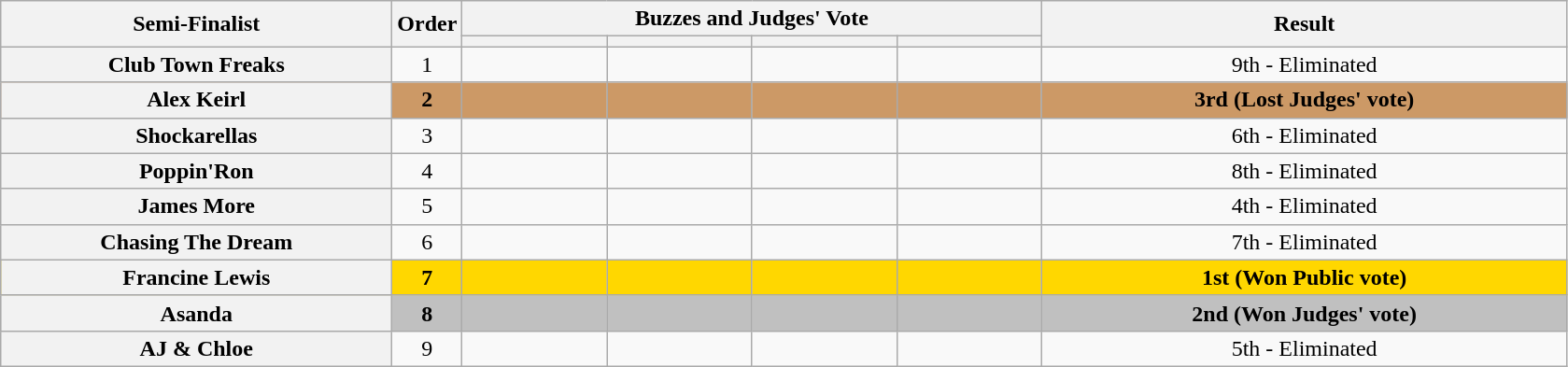<table class="wikitable plainrowheaders sortable" style="text-align:center;">
<tr>
<th scope="col" rowspan="2" class="unsortable" style="width:17em;">Semi-Finalist</th>
<th scope="col" rowspan="2" style="width:1em;">Order</th>
<th scope="col" colspan="4" class="unsortable" style="width:24em;">Buzzes and Judges' Vote</th>
<th scope="col" rowspan="2" style="width:23em;">Result </th>
</tr>
<tr>
<th scope="col" class="unsortable" style="width:6em;"></th>
<th scope="col" class="unsortable" style="width:6em;"></th>
<th scope="col" class="unsortable" style="width:6em;"></th>
<th scope="col" class="unsortable" style="width:6em;"></th>
</tr>
<tr>
<th scope="row">Club Town Freaks</th>
<td>1</td>
<td style="text-align:center;"></td>
<td style="text-align:center;"></td>
<td style="text-align:center;"></td>
<td style="text-align:center;"></td>
<td>9th - Eliminated</td>
</tr>
<tr style="background:#c96;">
<th scope="row"><strong>Alex Keirl</strong></th>
<td><strong>2</strong></td>
<td style="text-align:center;"></td>
<td style="text-align:center;"></td>
<td style="text-align:center;"></td>
<td style="text-align:center;"></td>
<td><strong>3rd (Lost Judges' vote)</strong></td>
</tr>
<tr>
<th scope="row">Shockarellas</th>
<td>3</td>
<td style="text-align:center;"></td>
<td style="text-align:center;"></td>
<td style="text-align:center;"></td>
<td style="text-align:center;"></td>
<td>6th - Eliminated</td>
</tr>
<tr>
<th scope="row">Poppin'Ron</th>
<td>4</td>
<td style="text-align:center;"></td>
<td style="text-align:center;"></td>
<td style="text-align:center;"></td>
<td style="text-align:center;"></td>
<td>8th - Eliminated</td>
</tr>
<tr>
<th scope="row">James More</th>
<td>5</td>
<td style="text-align:center;"></td>
<td style="text-align:center;"></td>
<td style="text-align:center;"></td>
<td style="text-align:center;"></td>
<td>4th - Eliminated</td>
</tr>
<tr>
<th scope="row">Chasing The Dream</th>
<td>6</td>
<td style="text-align:center;"></td>
<td style="text-align:center;"></td>
<td style="text-align:center;"></td>
<td style="text-align:center;"></td>
<td>7th - Eliminated</td>
</tr>
<tr style="background:gold;">
<th scope="row"><strong>Francine Lewis</strong></th>
<td><strong>7</strong></td>
<td style="text-align:center;"></td>
<td style="text-align:center;"></td>
<td style="text-align:center;"></td>
<td style="text-align:center;"></td>
<td><strong>1st (Won Public vote)</strong></td>
</tr>
<tr style="background:silver;">
<th scope="row"><strong>Asanda</strong></th>
<td><strong>8</strong></td>
<td style="text-align:center;"></td>
<td style="text-align:center;"></td>
<td style="text-align:center;"></td>
<td style="text-align:center;"></td>
<td><strong>2nd (Won Judges' vote)</strong></td>
</tr>
<tr>
<th scope="row">AJ & Chloe</th>
<td>9</td>
<td style="text-align:center;"></td>
<td style="text-align:center;"></td>
<td style="text-align:center;"></td>
<td style="text-align:center;"></td>
<td>5th - Eliminated</td>
</tr>
</table>
